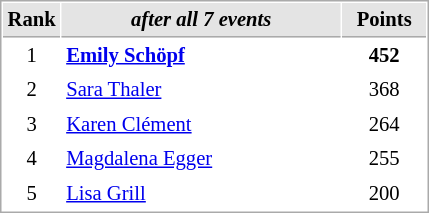<table cellspacing="1" cellpadding="3" style="border:1px solid #aaa; font-size:86%;">
<tr style="background:#e4e4e4;">
<th style="border-bottom:1px solid #AAAAAA; width: 10px;">Rank</th>
<th style="border-bottom:1px solid #AAAAAA; width: 180px;"><em>after all 7 events</em></th>
<th style="border-bottom:1px solid #AAAAAA; width: 50px;">Points</th>
</tr>
<tr>
<td align=center>1</td>
<td> <strong><a href='#'>Emily Schöpf</a></strong></td>
<td align=center><strong>452</strong></td>
</tr>
<tr>
<td align=center>2</td>
<td> <a href='#'>Sara Thaler</a></td>
<td align=center>368</td>
</tr>
<tr>
<td align=center>3</td>
<td> <a href='#'>Karen Clément</a></td>
<td align=center>264</td>
</tr>
<tr>
<td align=center>4</td>
<td> <a href='#'>Magdalena Egger</a></td>
<td align=center>255</td>
</tr>
<tr>
<td align=center>5</td>
<td> <a href='#'>Lisa Grill</a></td>
<td align=center>200</td>
</tr>
</table>
